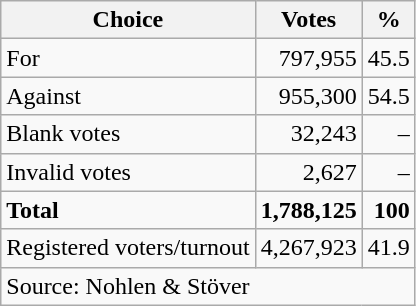<table class=wikitable style=text-align:right>
<tr>
<th>Choice</th>
<th>Votes</th>
<th>%</th>
</tr>
<tr>
<td align=left>For</td>
<td>797,955</td>
<td>45.5</td>
</tr>
<tr>
<td align=left>Against</td>
<td>955,300</td>
<td>54.5</td>
</tr>
<tr>
<td align=left>Blank votes</td>
<td>32,243</td>
<td>–</td>
</tr>
<tr>
<td align=left>Invalid votes</td>
<td>2,627</td>
<td>–</td>
</tr>
<tr>
<td align=left><strong>Total</strong></td>
<td><strong>1,788,125</strong></td>
<td><strong>100</strong></td>
</tr>
<tr>
<td align=left>Registered voters/turnout</td>
<td>4,267,923</td>
<td>41.9</td>
</tr>
<tr>
<td align=left colspan=3>Source: Nohlen & Stöver</td>
</tr>
</table>
